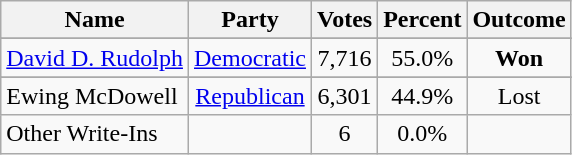<table class=wikitable style="text-align:center">
<tr>
<th>Name</th>
<th>Party</th>
<th>Votes</th>
<th>Percent</th>
<th>Outcome</th>
</tr>
<tr>
</tr>
<tr>
<td align=left><a href='#'>David D. Rudolph</a></td>
<td><a href='#'>Democratic</a></td>
<td>7,716</td>
<td>55.0%</td>
<td><strong>Won</strong></td>
</tr>
<tr>
</tr>
<tr>
<td align=left>Ewing McDowell</td>
<td><a href='#'>Republican</a></td>
<td>6,301</td>
<td>44.9%</td>
<td>Lost</td>
</tr>
<tr>
<td align=left>Other Write-Ins</td>
<td></td>
<td>6</td>
<td>0.0%</td>
<td></td>
</tr>
</table>
